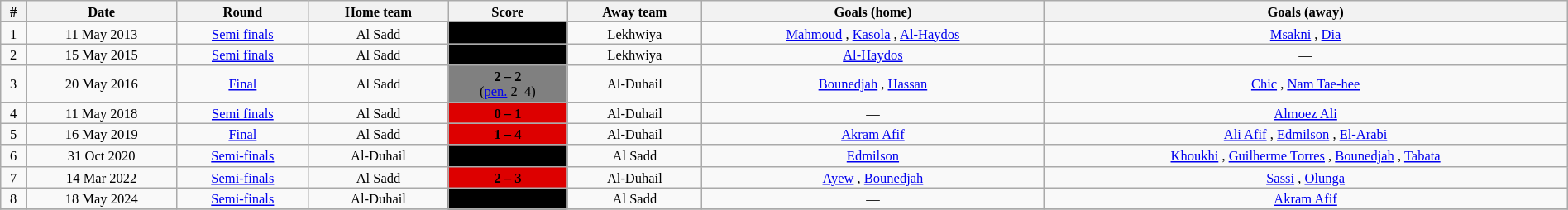<table class="wikitable" style="width:100%; margin:0 left; font-size: 11px; text-align:center">
<tr>
<th>#</th>
<th>Date</th>
<th>Round</th>
<th>Home team</th>
<th>Score</th>
<th>Away team</th>
<th>Goals (home)</th>
<th>Goals (away)</th>
</tr>
<tr>
<td>1</td>
<td>11 May 2013</td>
<td><a href='#'>Semi finals</a></td>
<td>Al Sadd</td>
<td style="background:#000;"><span><strong>3 – 2</strong></span></td>
<td>Lekhwiya</td>
<td><a href='#'>Mahmoud</a> , <a href='#'>Kasola</a> , <a href='#'>Al-Haydos</a> </td>
<td><a href='#'>Msakni</a> , <a href='#'>Dia</a> </td>
</tr>
<tr>
<td>2</td>
<td>15 May 2015</td>
<td><a href='#'>Semi finals</a></td>
<td>Al Sadd</td>
<td style="background:#000;"><span><strong>2 – 0</strong></span></td>
<td>Lekhwiya</td>
<td><a href='#'>Al-Haydos</a> </td>
<td>—</td>
</tr>
<tr>
<td>3</td>
<td>20 May 2016</td>
<td><a href='#'>Final</a></td>
<td>Al Sadd</td>
<td style="background:gray"><span><strong>2 – 2</strong><br>(<a href='#'>pen.</a> 2–4)</span></td>
<td>Al-Duhail</td>
<td><a href='#'>Bounedjah</a> , <a href='#'>Hassan</a> </td>
<td><a href='#'>Chic</a> , <a href='#'>Nam Tae-hee</a> </td>
</tr>
<tr>
<td>4</td>
<td>11 May 2018</td>
<td><a href='#'>Semi finals</a></td>
<td>Al Sadd</td>
<td style="background:#d00;"><span><strong>0 – 1</strong></span></td>
<td>Al-Duhail</td>
<td>—</td>
<td><a href='#'>Almoez Ali</a> </td>
</tr>
<tr>
<td>5</td>
<td>16 May 2019</td>
<td><a href='#'>Final</a></td>
<td>Al Sadd</td>
<td style="background:#d00;"><span><strong>1 – 4</strong></span></td>
<td>Al-Duhail</td>
<td><a href='#'>Akram Afif</a> </td>
<td><a href='#'>Ali Afif</a> , <a href='#'>Edmilson</a> , <a href='#'>El-Arabi</a> </td>
</tr>
<tr>
<td>6</td>
<td>31 Oct 2020</td>
<td><a href='#'>Semi-finals</a></td>
<td>Al-Duhail</td>
<td style="background:#000;"><span><strong>1 – 4</strong></span></td>
<td>Al Sadd</td>
<td><a href='#'>Edmilson</a> </td>
<td><a href='#'>Khoukhi</a> , <a href='#'>Guilherme Torres</a> , <a href='#'>Bounedjah</a> , <a href='#'>Tabata</a> </td>
</tr>
<tr>
<td>7</td>
<td>14 Mar 2022</td>
<td><a href='#'>Semi-finals</a></td>
<td>Al Sadd</td>
<td style="background:#d00;"><span><strong>2 – 3</strong></span></td>
<td>Al-Duhail</td>
<td><a href='#'>Ayew</a> , <a href='#'>Bounedjah</a> </td>
<td><a href='#'>Sassi</a> , <a href='#'>Olunga</a> </td>
</tr>
<tr>
<td>8</td>
<td>18 May 2024</td>
<td><a href='#'>Semi-finals</a></td>
<td>Al-Duhail</td>
<td style="background:#000;"><span><strong>0 – 1</strong></span></td>
<td>Al Sadd</td>
<td>—</td>
<td><a href='#'>Akram Afif</a> </td>
</tr>
<tr>
</tr>
</table>
